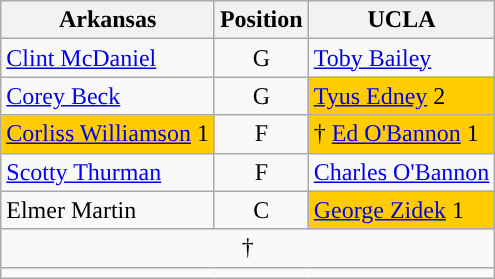<table class="wikitable">
<tr>
<th>Arkansas</th>
<th colspan="2">Position</th>
<th>UCLA</th>
</tr>
<tr>
<td><a href='#'>Clint McDaniel</a></td>
<td colspan=2 style="text-align:center">G</td>
<td><a href='#'>Toby Bailey</a></td>
</tr>
<tr>
<td><a href='#'>Corey Beck</a></td>
<td colspan=2 style="text-align:center">G</td>
<td style="background:#ffcc00"><a href='#'>Tyus Edney</a> 2</td>
</tr>
<tr>
<td style="background:#ffcc00"><a href='#'>Corliss Williamson</a> 1</td>
<td colspan=2 style="text-align:center">F</td>
<td style="background:#ffcc00">† <a href='#'>Ed O'Bannon</a> 1</td>
</tr>
<tr>
<td><a href='#'>Scotty Thurman</a></td>
<td colspan=2 style="text-align:center">F</td>
<td><a href='#'>Charles O'Bannon</a></td>
</tr>
<tr>
<td>Elmer Martin</td>
<td colspan=2 style="text-align:center">C</td>
<td style="background:#ffcc00"><a href='#'>George Zidek</a> 1</td>
</tr>
<tr>
<td colspan="5" align=center>† </td>
</tr>
<tr>
<td colspan="5" align=center></td>
</tr>
</table>
